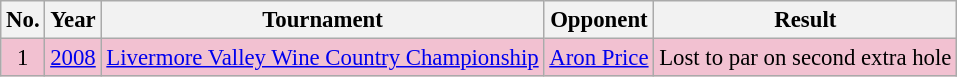<table class="wikitable" style="font-size:95%;">
<tr>
<th>No.</th>
<th>Year</th>
<th>Tournament</th>
<th>Opponent</th>
<th>Result</th>
</tr>
<tr style="background:#F2C1D1;">
<td align=center>1</td>
<td><a href='#'>2008</a></td>
<td><a href='#'>Livermore Valley Wine Country Championship</a></td>
<td> <a href='#'>Aron Price</a></td>
<td>Lost to par on second extra hole</td>
</tr>
</table>
